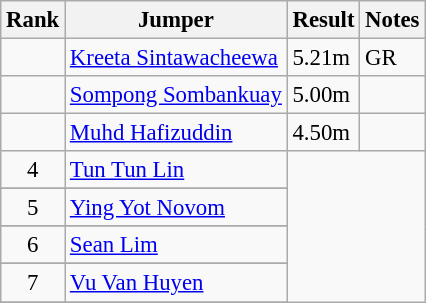<table class="wikitable" style="font-size:95%" style="width:25em">
<tr>
<th>Rank</th>
<th>Jumper</th>
<th>Result</th>
<th>Notes</th>
</tr>
<tr>
<td align=center></td>
<td><a href='#'>Kreeta Sintawacheewa</a></td>
<td>5.21m</td>
<td>GR</td>
</tr>
<tr>
<td align=center></td>
<td><a href='#'>Sompong Sombankuay</a></td>
<td>5.00m</td>
<td></td>
</tr>
<tr>
<td align=center></td>
<td><a href='#'>Muhd Hafizuddin</a></td>
<td>4.50m</td>
<td></td>
</tr>
<tr>
<td align=center>4</td>
<td><a href='#'>Tun Tun Lin</a></td>
</tr>
<tr ||>
</tr>
<tr>
<td align=center>5</td>
<td><a href='#'>Ying Yot Novom</a></td>
</tr>
<tr ||>
</tr>
<tr>
<td align=center>6</td>
<td><a href='#'>Sean Lim</a></td>
</tr>
<tr ||>
</tr>
<tr>
<td align=center>7</td>
<td><a href='#'>Vu Van Huyen</a></td>
</tr>
<tr ||DNS>
</tr>
</table>
